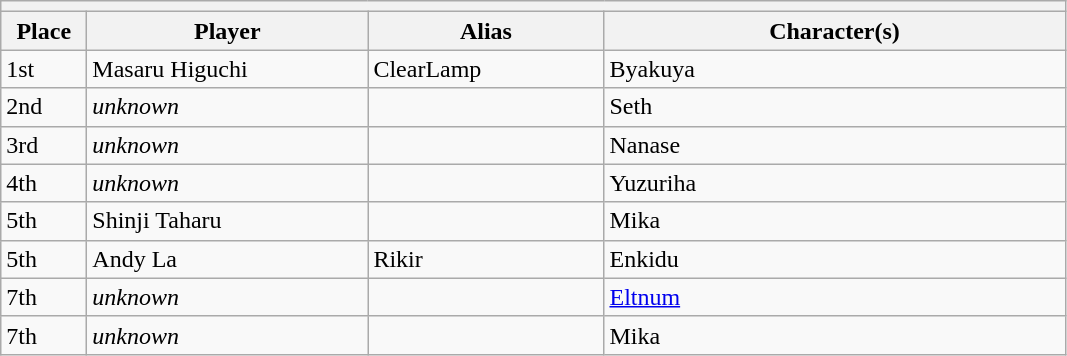<table class="wikitable">
<tr>
<th colspan=4></th>
</tr>
<tr>
<th style="width:50px;">Place</th>
<th style="width:180px;">Player</th>
<th style="width:150px;">Alias</th>
<th style="width:300px;">Character(s)</th>
</tr>
<tr>
<td>1st</td>
<td> Masaru Higuchi</td>
<td>ClearLamp</td>
<td>Byakuya</td>
</tr>
<tr>
<td>2nd</td>
<td> <em>unknown</em></td>
<td></td>
<td>Seth</td>
</tr>
<tr>
<td>3rd</td>
<td> <em>unknown</em></td>
<td></td>
<td>Nanase</td>
</tr>
<tr>
<td>4th</td>
<td> <em>unknown</em></td>
<td></td>
<td>Yuzuriha</td>
</tr>
<tr>
<td>5th</td>
<td> Shinji Taharu</td>
<td></td>
<td>Mika</td>
</tr>
<tr>
<td>5th</td>
<td> Andy La</td>
<td>Rikir</td>
<td>Enkidu</td>
</tr>
<tr>
<td>7th</td>
<td> <em>unknown</em></td>
<td></td>
<td><a href='#'>Eltnum</a></td>
</tr>
<tr>
<td>7th</td>
<td> <em>unknown</em></td>
<td></td>
<td>Mika</td>
</tr>
</table>
